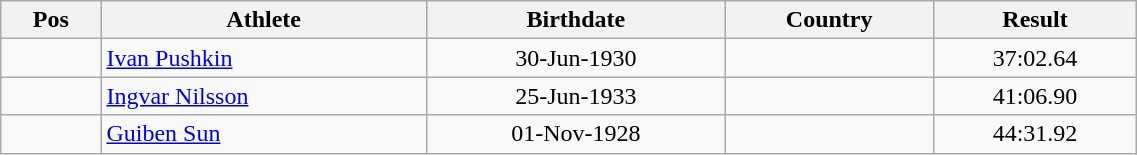<table class="wikitable"  style="text-align:center; width:60%;">
<tr>
<th>Pos</th>
<th>Athlete</th>
<th>Birthdate</th>
<th>Country</th>
<th>Result</th>
</tr>
<tr>
<td align=center></td>
<td align=left><a href='#'>Ivan Pushkin</a></td>
<td>30-Jun-1930</td>
<td align=left></td>
<td>37:02.64</td>
</tr>
<tr>
<td align=center></td>
<td align=left><a href='#'>Ingvar Nilsson</a></td>
<td>25-Jun-1933</td>
<td align=left></td>
<td>41:06.90</td>
</tr>
<tr>
<td align=center></td>
<td align=left><a href='#'>Guiben Sun</a></td>
<td>01-Nov-1928</td>
<td align=left></td>
<td>44:31.92</td>
</tr>
</table>
